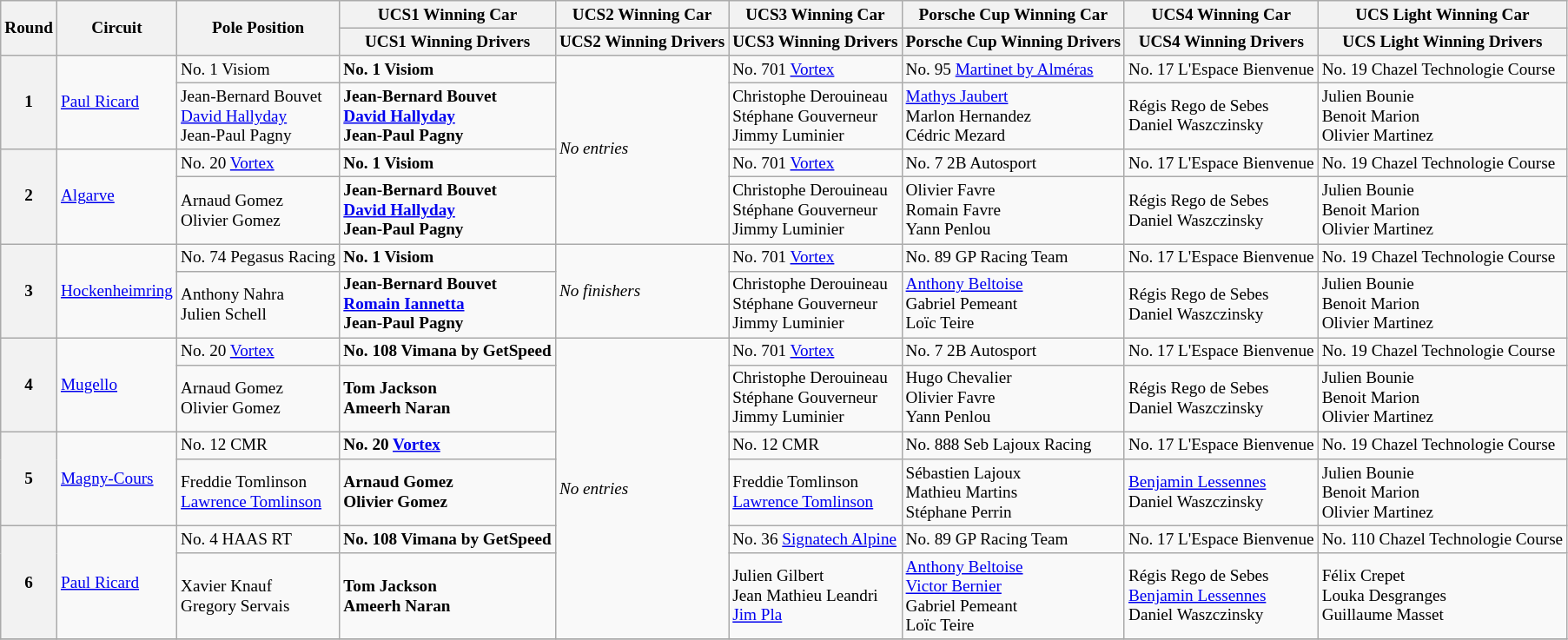<table class="wikitable" style="font-size: 80%;">
<tr>
<th rowspan=2>Round</th>
<th rowspan=2>Circuit</th>
<th rowspan=2>Pole Position</th>
<th>UCS1 Winning Car</th>
<th>UCS2 Winning Car</th>
<th>UCS3 Winning Car</th>
<th>Porsche Cup Winning Car</th>
<th>UCS4 Winning Car</th>
<th>UCS Light Winning Car</th>
</tr>
<tr>
<th>UCS1 Winning Drivers</th>
<th>UCS2 Winning Drivers</th>
<th>UCS3 Winning Drivers</th>
<th>Porsche Cup Winning Drivers</th>
<th>UCS4 Winning Drivers</th>
<th>UCS Light Winning Drivers</th>
</tr>
<tr>
<th rowspan=2>1</th>
<td rowspan=2> <a href='#'>Paul Ricard</a></td>
<td> No. 1 Visiom</td>
<td><strong> No. 1 Visiom</strong></td>
<td rowspan="4"><em>No entries</em></td>
<td> No. 701 <a href='#'>Vortex</a></td>
<td> No. 95 <a href='#'>Martinet by Alméras</a></td>
<td> No. 17 L'Espace Bienvenue</td>
<td> No. 19 Chazel Technologie Course</td>
</tr>
<tr>
<td> Jean-Bernard Bouvet<br> <a href='#'>David Hallyday</a><br> Jean-Paul Pagny</td>
<td><strong> Jean-Bernard Bouvet<br> <a href='#'>David Hallyday</a><br> Jean-Paul Pagny</strong></td>
<td> Christophe Derouineau<br> Stéphane Gouverneur<br> Jimmy Luminier</td>
<td> <a href='#'>Mathys Jaubert</a><br> Marlon Hernandez<br> Cédric Mezard</td>
<td> Régis Rego de Sebes<br> Daniel Waszczinsky</td>
<td> Julien Bounie<br> Benoit Marion<br> Olivier Martinez</td>
</tr>
<tr>
<th rowspan=2>2</th>
<td rowspan=2> <a href='#'>Algarve</a></td>
<td> No. 20 <a href='#'>Vortex</a></td>
<td><strong> No. 1 Visiom</strong></td>
<td> No. 701 <a href='#'>Vortex</a></td>
<td> No. 7 2B Autosport</td>
<td> No. 17 L'Espace Bienvenue</td>
<td> No. 19 Chazel Technologie Course</td>
</tr>
<tr>
<td> Arnaud Gomez<br> Olivier Gomez</td>
<td><strong> Jean-Bernard Bouvet<br> <a href='#'>David Hallyday</a><br> Jean-Paul Pagny</strong></td>
<td> Christophe Derouineau<br> Stéphane Gouverneur<br> Jimmy Luminier</td>
<td> Olivier Favre<br> Romain Favre<br> Yann Penlou</td>
<td> Régis Rego de Sebes<br> Daniel Waszczinsky</td>
<td> Julien Bounie<br> Benoit Marion<br> Olivier Martinez</td>
</tr>
<tr>
<th rowspan=2>3</th>
<td rowspan=2> <a href='#'>Hockenheimring</a></td>
<td> No. 74 Pegasus Racing</td>
<td><strong> No. 1 Visiom</strong></td>
<td rowspan="2"><em>No finishers</em></td>
<td> No. 701 <a href='#'>Vortex</a></td>
<td> No. 89 GP Racing Team</td>
<td> No. 17 L'Espace Bienvenue</td>
<td> No. 19 Chazel Technologie Course</td>
</tr>
<tr>
<td> Anthony Nahra<br> Julien Schell</td>
<td><strong> Jean-Bernard Bouvet<br> <a href='#'>Romain Iannetta</a><br> Jean-Paul Pagny</strong></td>
<td> Christophe Derouineau<br> Stéphane Gouverneur<br> Jimmy Luminier</td>
<td> <a href='#'>Anthony Beltoise</a><br> Gabriel Pemeant<br> Loïc Teire</td>
<td> Régis Rego de Sebes<br> Daniel Waszczinsky</td>
<td> Julien Bounie<br> Benoit Marion<br> Olivier Martinez</td>
</tr>
<tr>
<th rowspan=2>4</th>
<td rowspan=2> <a href='#'>Mugello</a></td>
<td> No. 20 <a href='#'>Vortex</a></td>
<td><strong> No. 108 Vimana by GetSpeed</strong></td>
<td rowspan="6"><em>No entries</em></td>
<td> No. 701 <a href='#'>Vortex</a></td>
<td> No. 7 2B Autosport</td>
<td> No. 17 L'Espace Bienvenue</td>
<td> No. 19 Chazel Technologie Course</td>
</tr>
<tr>
<td> Arnaud Gomez<br> Olivier Gomez</td>
<td><strong> Tom Jackson<br> Ameerh Naran</strong></td>
<td> Christophe Derouineau<br> Stéphane Gouverneur<br> Jimmy Luminier</td>
<td> Hugo Chevalier<br> Olivier Favre<br> Yann Penlou</td>
<td> Régis Rego de Sebes<br> Daniel Waszczinsky</td>
<td> Julien Bounie<br> Benoit Marion<br> Olivier Martinez</td>
</tr>
<tr>
<th rowspan=2>5</th>
<td rowspan=2> <a href='#'>Magny-Cours</a></td>
<td> No. 12 CMR</td>
<td><strong> No. 20 <a href='#'>Vortex</a></strong></td>
<td> No. 12 CMR</td>
<td> No. 888 Seb Lajoux Racing</td>
<td> No. 17 L'Espace Bienvenue</td>
<td> No. 19 Chazel Technologie Course</td>
</tr>
<tr>
<td> Freddie Tomlinson<br> <a href='#'>Lawrence Tomlinson</a></td>
<td><strong> Arnaud Gomez<br> Olivier Gomez</strong></td>
<td> Freddie Tomlinson<br> <a href='#'>Lawrence Tomlinson</a></td>
<td> Sébastien Lajoux<br> Mathieu Martins<br> Stéphane Perrin</td>
<td> <a href='#'>Benjamin Lessennes</a><br> Daniel Waszczinsky</td>
<td> Julien Bounie<br> Benoit Marion<br> Olivier Martinez</td>
</tr>
<tr>
<th rowspan=2>6</th>
<td rowspan=2> <a href='#'>Paul Ricard</a></td>
<td> No. 4 HAAS RT</td>
<td><strong> No. 108 Vimana by GetSpeed</strong></td>
<td> No. 36 <a href='#'>Signatech Alpine</a></td>
<td> No. 89 GP Racing Team</td>
<td> No. 17 L'Espace Bienvenue</td>
<td> No. 110 Chazel Technologie Course</td>
</tr>
<tr>
<td> Xavier Knauf<br> Gregory Servais</td>
<td><strong> Tom Jackson<br> Ameerh Naran</strong></td>
<td> Julien Gilbert<br> Jean Mathieu Leandri<br> <a href='#'>Jim Pla</a></td>
<td> <a href='#'>Anthony Beltoise</a><br> <a href='#'>Victor Bernier</a><br> Gabriel Pemeant<br> Loïc Teire</td>
<td> Régis Rego de Sebes<br> <a href='#'>Benjamin Lessennes</a><br> Daniel Waszczinsky</td>
<td> Félix Crepet<br> Louka Desgranges<br> Guillaume Masset</td>
</tr>
<tr>
</tr>
</table>
